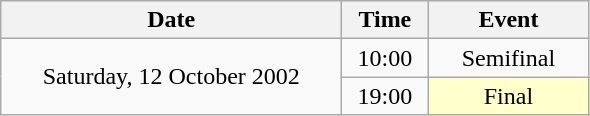<table class = "wikitable" style="text-align:center;">
<tr>
<th width=220>Date</th>
<th width=50>Time</th>
<th width=100>Event</th>
</tr>
<tr>
<td rowspan=2>Saturday, 12 October 2002</td>
<td>10:00</td>
<td>Semifinal</td>
</tr>
<tr>
<td>19:00</td>
<td bgcolor=ffffcc>Final</td>
</tr>
</table>
